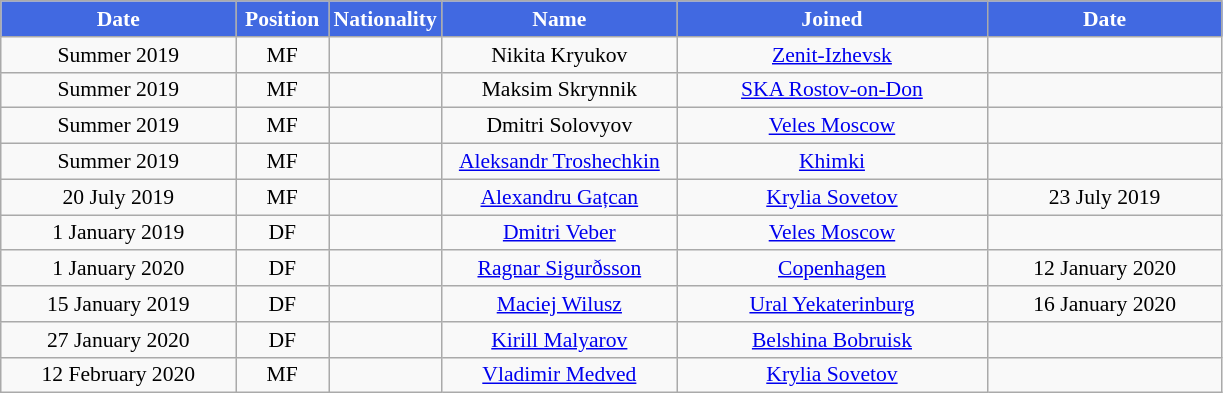<table class="wikitable"  style="text-align:center; font-size:90%; ">
<tr>
<th style="background:#4169E1; color:white; width:150px;">Date</th>
<th style="background:#4169E1; color:white; width:55px;">Position</th>
<th style="background:#4169E1; color:white; width:55px;">Nationality</th>
<th style="background:#4169E1; color:white; width:150px;">Name</th>
<th style="background:#4169E1; color:white; width:200px;">Joined</th>
<th style="background:#4169E1; color:white; width:150px;">Date</th>
</tr>
<tr>
<td>Summer 2019</td>
<td>MF</td>
<td></td>
<td>Nikita Kryukov</td>
<td><a href='#'>Zenit-Izhevsk</a></td>
<td></td>
</tr>
<tr>
<td>Summer 2019</td>
<td>MF</td>
<td></td>
<td>Maksim Skrynnik</td>
<td><a href='#'>SKA Rostov-on-Don</a></td>
<td></td>
</tr>
<tr>
<td>Summer 2019</td>
<td>MF</td>
<td></td>
<td>Dmitri Solovyov</td>
<td><a href='#'>Veles Moscow</a></td>
<td></td>
</tr>
<tr>
<td>Summer 2019</td>
<td>MF</td>
<td></td>
<td><a href='#'>Aleksandr Troshechkin</a></td>
<td><a href='#'>Khimki</a></td>
<td></td>
</tr>
<tr>
<td>20 July 2019</td>
<td>MF</td>
<td></td>
<td><a href='#'>Alexandru Gațcan</a></td>
<td><a href='#'>Krylia Sovetov</a></td>
<td>23 July 2019</td>
</tr>
<tr>
<td>1 January 2019</td>
<td>DF</td>
<td></td>
<td><a href='#'>Dmitri Veber</a></td>
<td><a href='#'>Veles Moscow</a></td>
<td></td>
</tr>
<tr>
<td>1 January 2020</td>
<td>DF</td>
<td></td>
<td><a href='#'>Ragnar Sigurðsson</a></td>
<td><a href='#'>Copenhagen</a></td>
<td>12 January 2020</td>
</tr>
<tr>
<td>15 January 2019</td>
<td>DF</td>
<td></td>
<td><a href='#'>Maciej Wilusz</a></td>
<td><a href='#'>Ural Yekaterinburg</a></td>
<td>16 January 2020</td>
</tr>
<tr>
<td>27 January 2020</td>
<td>DF</td>
<td></td>
<td><a href='#'>Kirill Malyarov</a></td>
<td><a href='#'>Belshina Bobruisk</a></td>
<td></td>
</tr>
<tr>
<td>12 February 2020</td>
<td>MF</td>
<td></td>
<td><a href='#'>Vladimir Medved</a></td>
<td><a href='#'>Krylia Sovetov</a></td>
<td></td>
</tr>
</table>
